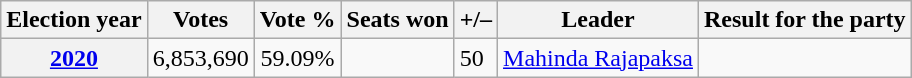<table class="sortable wikitable">
<tr>
<th>Election year</th>
<th>Votes</th>
<th>Vote %</th>
<th>Seats won</th>
<th>+/–</th>
<th>Leader</th>
<th>Result for the party</th>
</tr>
<tr>
<th><a href='#'>2020</a></th>
<td align=center>6,853,690</td>
<td align=center>59.09%</td>
<td></td>
<td> 50</td>
<td><a href='#'>Mahinda Rajapaksa</a></td>
<td></td>
</tr>
</table>
